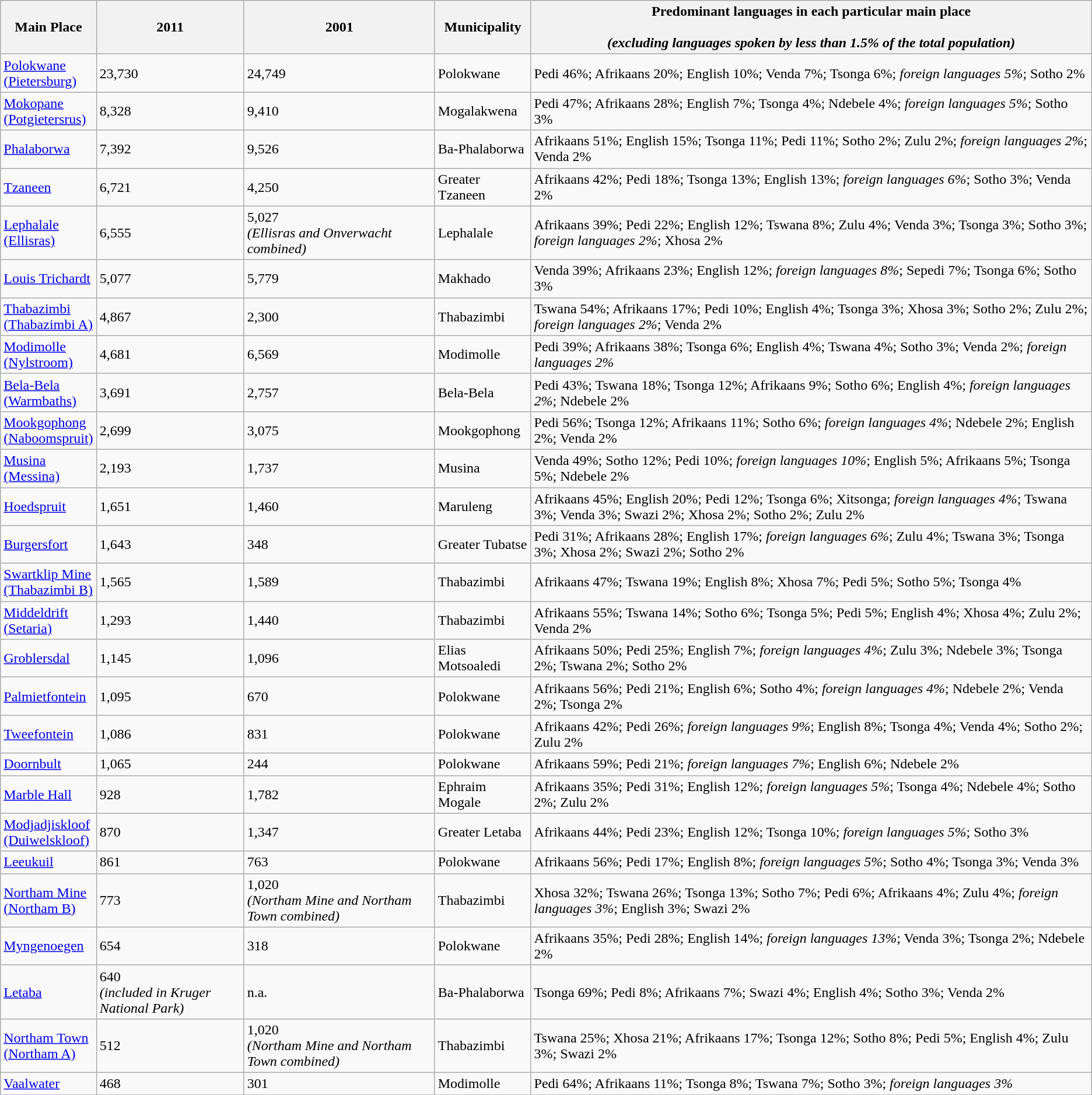<table class="wikitable sortable">
<tr>
<th scope="col">Main Place</th>
<th scope="col">2011</th>
<th scope="col">2001</th>
<th scope="col">Municipality</th>
<th scope="col">Predominant languages in each particular main place<br><br><em>(excluding languages spoken by less than 1.5% of the total population)</em></th>
</tr>
<tr>
<td><a href='#'>Polokwane <br>
(Pietersburg)</a></td>
<td>23,730</td>
<td>24,749</td>
<td>Polokwane</td>
<td>Pedi 46%; Afrikaans 20%; English 10%; Venda 7%; Tsonga 6%; <em>foreign languages 5%</em>; Sotho 2%</td>
</tr>
<tr>
<td><a href='#'>Mokopane <br>
(Potgietersrus)</a></td>
<td>8,328</td>
<td>9,410</td>
<td>Mogalakwena</td>
<td>Pedi 47%; Afrikaans 28%; English 7%; Tsonga 4%; Ndebele 4%; <em>foreign languages 5%</em>; Sotho 3%</td>
</tr>
<tr>
<td><a href='#'>Phalaborwa</a></td>
<td>7,392</td>
<td>9,526</td>
<td>Ba-Phalaborwa</td>
<td>Afrikaans 51%; English 15%; Tsonga 11%; Pedi 11%; Sotho 2%; Zulu 2%; <em>foreign languages 2%</em>; Venda 2%</td>
</tr>
<tr>
<td><a href='#'>Tzaneen</a></td>
<td>6,721</td>
<td>4,250</td>
<td>Greater Tzaneen</td>
<td>Afrikaans 42%; Pedi 18%; Tsonga 13%; English 13%; <em>foreign languages 6%</em>; Sotho 3%; Venda 2%</td>
</tr>
<tr>
<td><a href='#'>Lephalale <br>
(Ellisras)</a></td>
<td>6,555</td>
<td>5,027 <br><em>(Ellisras and Onverwacht combined)</em></td>
<td>Lephalale</td>
<td>Afrikaans 39%; Pedi 22%; English 12%; Tswana 8%; Zulu 4%; Venda 3%; Tsonga 3%; Sotho 3%; <em>foreign languages 2%</em>; Xhosa 2%</td>
</tr>
<tr>
<td><a href='#'>Louis Trichardt</a></td>
<td>5,077</td>
<td>5,779</td>
<td>Makhado</td>
<td>Venda 39%; Afrikaans 23%; English 12%; <em>foreign languages 8%</em>; Sepedi 7%; Tsonga 6%; Sotho 3%</td>
</tr>
<tr>
<td><a href='#'>Thabazimbi <br>(Thabazimbi A)</a></td>
<td>4,867</td>
<td>2,300</td>
<td>Thabazimbi</td>
<td>Tswana 54%; Afrikaans 17%; Pedi 10%; English 4%; Tsonga 3%; Xhosa 3%; Sotho 2%; Zulu 2%; <em>foreign languages 2%</em>; Venda 2%</td>
</tr>
<tr>
<td><a href='#'>Modimolle <br>
(Nylstroom)</a></td>
<td>4,681</td>
<td>6,569</td>
<td>Modimolle</td>
<td>Pedi 39%; Afrikaans 38%; Tsonga 6%; English 4%; Tswana 4%; Sotho 3%; Venda 2%; <em>foreign languages 2%</em></td>
</tr>
<tr>
<td><a href='#'>Bela-Bela <br>
(Warmbaths)</a></td>
<td>3,691</td>
<td>2,757</td>
<td>Bela-Bela</td>
<td>Pedi 43%; Tswana 18%; Tsonga 12%; Afrikaans 9%; Sotho 6%; English 4%; <em>foreign languages 2%</em>; Ndebele 2%</td>
</tr>
<tr>
<td><a href='#'>Mookgophong <br>
(Naboomspruit)</a></td>
<td>2,699</td>
<td>3,075</td>
<td>Mookgophong</td>
<td>Pedi 56%; Tsonga 12%; Afrikaans 11%; Sotho 6%; <em>foreign languages 4%</em>; Ndebele 2%; English 2%; Venda 2%</td>
</tr>
<tr>
<td><a href='#'>Musina <br>
(Messina)</a></td>
<td>2,193</td>
<td>1,737</td>
<td>Musina</td>
<td>Venda 49%; Sotho 12%; Pedi 10%; <em>foreign languages 10%</em>; English 5%; Afrikaans 5%; Tsonga 5%; Ndebele 2%</td>
</tr>
<tr>
<td><a href='#'>Hoedspruit</a></td>
<td>1,651</td>
<td>1,460</td>
<td>Maruleng</td>
<td>Afrikaans 45%; English 20%; Pedi 12%; Tsonga 6%; Xitsonga; <em>foreign languages 4%</em>; Tswana 3%; Venda 3%; Swazi 2%; Xhosa 2%; Sotho 2%; Zulu 2%</td>
</tr>
<tr>
<td><a href='#'>Burgersfort</a></td>
<td>1,643</td>
<td>348</td>
<td>Greater Tubatse</td>
<td>Pedi 31%; Afrikaans 28%; English 17%; <em>foreign languages 6%</em>; Zulu 4%; Tswana 3%; Tsonga 3%; Xhosa 2%; Swazi 2%; Sotho 2%</td>
</tr>
<tr>
<td><a href='#'>Swartklip Mine <br>
(Thabazimbi B)</a></td>
<td>1,565</td>
<td>1,589</td>
<td>Thabazimbi</td>
<td>Afrikaans 47%; Tswana 19%; English 8%; Xhosa 7%; Pedi 5%; Sotho 5%; Tsonga 4%</td>
</tr>
<tr>
<td><a href='#'>Middeldrift <br>
(Setaria)</a></td>
<td>1,293</td>
<td>1,440</td>
<td>Thabazimbi</td>
<td>Afrikaans 55%; Tswana 14%; Sotho 6%; Tsonga 5%; Pedi 5%; English 4%; Xhosa 4%; Zulu 2%; Venda 2%</td>
</tr>
<tr>
<td><a href='#'>Groblersdal</a></td>
<td>1,145</td>
<td>1,096</td>
<td>Elias Motsoaledi</td>
<td>Afrikaans 50%; Pedi 25%; English 7%; <em>foreign languages 4%</em>; Zulu 3%; Ndebele 3%; Tsonga 2%; Tswana 2%; Sotho 2%</td>
</tr>
<tr>
<td><a href='#'>Palmietfontein</a></td>
<td>1,095</td>
<td>670</td>
<td>Polokwane</td>
<td>Afrikaans 56%; Pedi 21%; English 6%; Sotho 4%; <em>foreign languages 4%</em>; Ndebele 2%; Venda 2%; Tsonga 2%</td>
</tr>
<tr>
<td><a href='#'>Tweefontein</a></td>
<td>1,086</td>
<td>831</td>
<td>Polokwane</td>
<td>Afrikaans 42%; Pedi 26%; <em>foreign languages 9%</em>; English 8%; Tsonga 4%; Venda 4%; Sotho 2%; Zulu 2%</td>
</tr>
<tr>
<td><a href='#'>Doornbult</a></td>
<td>1,065</td>
<td>244</td>
<td>Polokwane</td>
<td>Afrikaans 59%; Pedi 21%; <em>foreign languages 7%</em>; English 6%; Ndebele 2%</td>
</tr>
<tr>
<td><a href='#'>Marble Hall</a></td>
<td>928</td>
<td>1,782</td>
<td>Ephraim Mogale</td>
<td>Afrikaans 35%; Pedi 31%; English 12%; <em>foreign languages 5%</em>; Tsonga 4%; Ndebele 4%; Sotho 2%; Zulu 2%</td>
</tr>
<tr>
<td><a href='#'>Modjadjiskloof <br>
(Duiwelskloof)</a></td>
<td>870</td>
<td>1,347</td>
<td>Greater Letaba</td>
<td>Afrikaans 44%; Pedi 23%; English 12%; Tsonga 10%; <em>foreign languages 5%</em>; Sotho 3%</td>
</tr>
<tr>
<td><a href='#'>Leeukuil</a></td>
<td>861</td>
<td>763</td>
<td>Polokwane</td>
<td>Afrikaans 56%; Pedi 17%; English 8%; <em>foreign languages 5%</em>; Sotho 4%; Tsonga 3%; Venda 3%</td>
</tr>
<tr>
<td><a href='#'>Northam Mine <br>
(Northam B)</a></td>
<td>773</td>
<td>1,020 <br><em>(Northam Mine and Northam Town combined)</em></td>
<td>Thabazimbi</td>
<td>Xhosa 32%; Tswana 26%; Tsonga 13%; Sotho 7%; Pedi 6%; Afrikaans 4%; Zulu 4%; <em>foreign languages 3%</em>; English 3%; Swazi 2%</td>
</tr>
<tr>
<td><a href='#'>Myngenoegen</a></td>
<td>654</td>
<td>318</td>
<td>Polokwane</td>
<td>Afrikaans 35%; Pedi 28%; English 14%; <em>foreign languages 13%</em>; Venda 3%; Tsonga 2%; Ndebele 2%</td>
</tr>
<tr>
<td><a href='#'>Letaba</a></td>
<td>640 <br><em>(included in Kruger National Park)</em></td>
<td>n.a.</td>
<td>Ba-Phalaborwa</td>
<td>Tsonga 69%; Pedi 8%; Afrikaans 7%; Swazi 4%; English 4%; Sotho 3%; Venda 2%</td>
</tr>
<tr>
<td><a href='#'>Northam Town <br>
(Northam A)</a></td>
<td>512</td>
<td>1,020 <br><em>(Northam Mine and Northam Town combined)</em></td>
<td>Thabazimbi</td>
<td>Tswana 25%; Xhosa 21%; Afrikaans 17%; Tsonga 12%; Sotho 8%; Pedi 5%; English 4%; Zulu 3%; Swazi 2%</td>
</tr>
<tr>
<td><a href='#'>Vaalwater</a></td>
<td>468</td>
<td>301</td>
<td>Modimolle</td>
<td>Pedi 64%; Afrikaans 11%; Tsonga 8%; Tswana 7%; Sotho 3%; <em>foreign languages 3%</em></td>
</tr>
<tr>
</tr>
</table>
